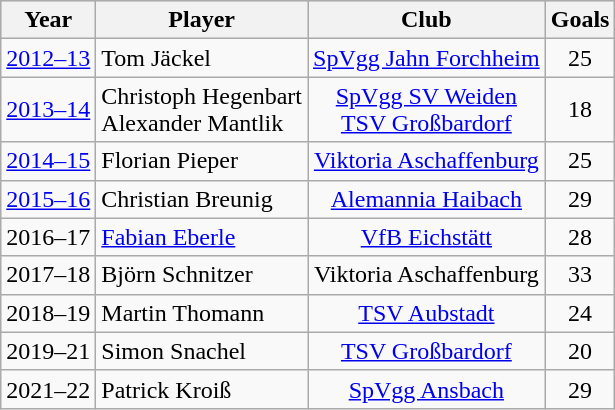<table class="wikitable">
<tr align="center" bgcolor="#dfdfdf">
<th>Year</th>
<th>Player</th>
<th>Club</th>
<th>Goals</th>
</tr>
<tr align="center">
<td><a href='#'>2012–13</a></td>
<td align="left">Tom Jäckel</td>
<td><a href='#'>SpVgg Jahn Forchheim</a></td>
<td>25</td>
</tr>
<tr align="center">
<td><a href='#'>2013–14</a></td>
<td align="left">Christoph Hegenbart <br> Alexander Mantlik</td>
<td><a href='#'>SpVgg SV Weiden</a> <br> <a href='#'>TSV Großbardorf</a></td>
<td>18</td>
</tr>
<tr align="center">
<td><a href='#'>2014–15</a></td>
<td align="left">Florian Pieper</td>
<td><a href='#'>Viktoria Aschaffenburg</a></td>
<td>25</td>
</tr>
<tr align="center">
<td><a href='#'>2015–16</a></td>
<td align="left">Christian Breunig</td>
<td><a href='#'>Alemannia Haibach</a></td>
<td>29</td>
</tr>
<tr align="center">
<td>2016–17</td>
<td align="left"><a href='#'>Fabian Eberle</a></td>
<td><a href='#'>VfB Eichstätt</a></td>
<td>28</td>
</tr>
<tr align="center">
<td>2017–18</td>
<td align="left">Björn Schnitzer</td>
<td>Viktoria Aschaffenburg</td>
<td>33</td>
</tr>
<tr align="center">
<td>2018–19</td>
<td align="left">Martin Thomann</td>
<td><a href='#'>TSV Aubstadt</a></td>
<td>24</td>
</tr>
<tr align="center">
<td>2019–21</td>
<td align="left">Simon Snachel</td>
<td><a href='#'>TSV Großbardorf</a></td>
<td>20</td>
</tr>
<tr align="center">
<td>2021–22</td>
<td align="left">Patrick Kroiß</td>
<td><a href='#'>SpVgg Ansbach</a></td>
<td>29</td>
</tr>
</table>
